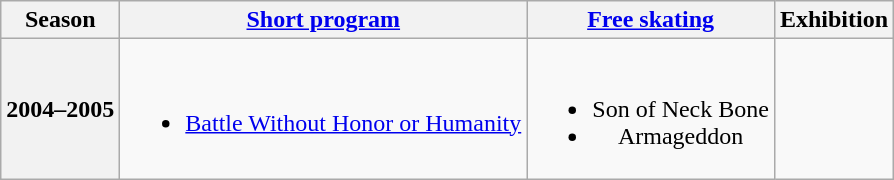<table class="wikitable" style="text-align: center">
<tr>
<th>Season</th>
<th><a href='#'>Short program</a></th>
<th><a href='#'>Free skating</a></th>
<th>Exhibition</th>
</tr>
<tr>
<th>2004–2005 <br> </th>
<td><br><ul><li><a href='#'>Battle Without Honor or Humanity</a> <br></li></ul></td>
<td><br><ul><li>Son of Neck Bone <br></li><li>Armageddon</li></ul></td>
<td></td>
</tr>
</table>
